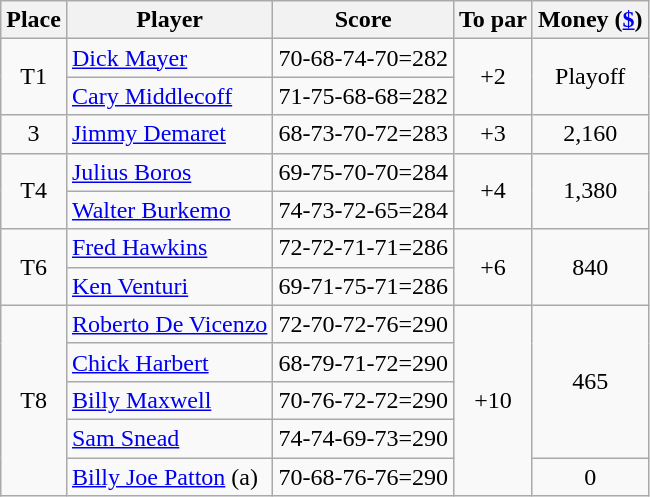<table class=wikitable>
<tr>
<th>Place</th>
<th>Player</th>
<th>Score</th>
<th>To par</th>
<th>Money (<a href='#'>$</a>)</th>
</tr>
<tr>
<td align=center rowspan=2>T1</td>
<td> <a href='#'>Dick Mayer</a></td>
<td>70-68-74-70=282</td>
<td rowspan=2 align=center>+2</td>
<td rowspan=2 align=center>Playoff</td>
</tr>
<tr>
<td> <a href='#'>Cary Middlecoff</a></td>
<td>71-75-68-68=282</td>
</tr>
<tr>
<td align=center>3</td>
<td> <a href='#'>Jimmy Demaret</a></td>
<td>68-73-70-72=283</td>
<td align=center>+3</td>
<td align=center>2,160</td>
</tr>
<tr>
<td rowspan=2 align=center>T4</td>
<td> <a href='#'>Julius Boros</a></td>
<td>69-75-70-70=284</td>
<td rowspan=2 align=center>+4</td>
<td rowspan=2 align=center>1,380</td>
</tr>
<tr>
<td> <a href='#'>Walter Burkemo</a></td>
<td>74-73-72-65=284</td>
</tr>
<tr>
<td rowspan=2 align=center>T6</td>
<td> <a href='#'>Fred Hawkins</a></td>
<td>72-72-71-71=286</td>
<td rowspan=2 align=center>+6</td>
<td rowspan=2 align=center>840</td>
</tr>
<tr>
<td> <a href='#'>Ken Venturi</a></td>
<td>69-71-75-71=286</td>
</tr>
<tr>
<td rowspan=5 align=center>T8</td>
<td> <a href='#'>Roberto De Vicenzo</a></td>
<td>72-70-72-76=290</td>
<td rowspan=5 align=center>+10</td>
<td rowspan=4 align=center>465</td>
</tr>
<tr>
<td> <a href='#'>Chick Harbert</a></td>
<td>68-79-71-72=290</td>
</tr>
<tr>
<td> <a href='#'>Billy Maxwell</a></td>
<td>70-76-72-72=290</td>
</tr>
<tr>
<td> <a href='#'>Sam Snead</a></td>
<td>74-74-69-73=290</td>
</tr>
<tr>
<td> <a href='#'>Billy Joe Patton</a> (a)</td>
<td>70-68-76-76=290</td>
<td align=center>0</td>
</tr>
</table>
